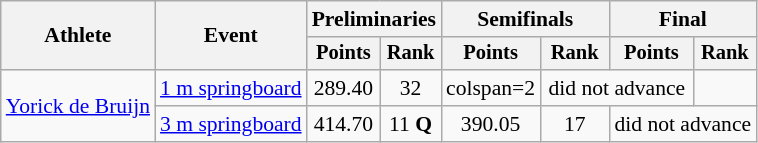<table class=wikitable style="font-size:90%;">
<tr>
<th rowspan="2">Athlete</th>
<th rowspan="2">Event</th>
<th colspan="2">Preliminaries</th>
<th colspan="2">Semifinals</th>
<th colspan="2">Final</th>
</tr>
<tr style="font-size:95%">
<th>Points</th>
<th>Rank</th>
<th>Points</th>
<th>Rank</th>
<th>Points</th>
<th>Rank</th>
</tr>
<tr align=center>
<td align=left rowspan=2><a href='#'>Yorick de Bruijn</a></td>
<td align=left><a href='#'>1 m springboard</a></td>
<td>289.40</td>
<td>32</td>
<td>colspan=2 </td>
<td colspan=2>did not advance</td>
</tr>
<tr align=center>
<td align=left><a href='#'>3 m springboard</a></td>
<td>414.70</td>
<td>11 <strong>Q</strong></td>
<td>390.05</td>
<td>17</td>
<td colspan=2>did not advance</td>
</tr>
</table>
